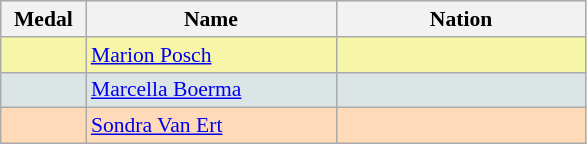<table class=wikitable style="border:1px solid #AAAAAA;font-size:90%">
<tr bgcolor="#E4E4E4">
<th width=50>Medal</th>
<th width=160>Name</th>
<th width=160>Nation</th>
</tr>
<tr bgcolor="#F7F6A8">
<td align="center"></td>
<td><a href='#'>Marion Posch</a></td>
<td></td>
</tr>
<tr bgcolor="#DCE5E5">
<td align="center"></td>
<td><a href='#'>Marcella Boerma</a></td>
<td></td>
</tr>
<tr bgcolor="#FFDAB9">
<td align="center"></td>
<td><a href='#'>Sondra Van Ert</a></td>
<td></td>
</tr>
</table>
